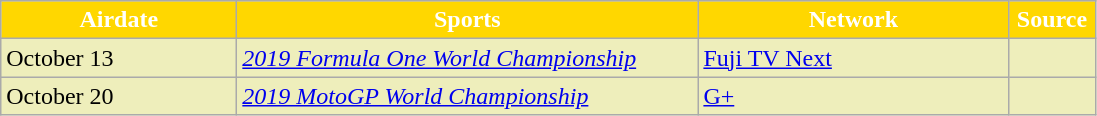<table class="wikitable" style="background:#EEB">
<tr>
<th style="background:gold; color:white;" width="150">Airdate</th>
<th style="background:gold; color:white;" width="300">Sports</th>
<th style="background:gold; color:white;" width="200">Network</th>
<th style="background:gold; color:white;" width="50">Source</th>
</tr>
<tr>
<td>October 13</td>
<td><em><a href='#'>2019 Formula One World Championship</a></em></td>
<td><a href='#'>Fuji TV Next</a></td>
<td></td>
</tr>
<tr>
<td>October 20</td>
<td><em><a href='#'>2019 MotoGP World Championship</a></em></td>
<td><a href='#'>G+</a></td>
<td></td>
</tr>
</table>
